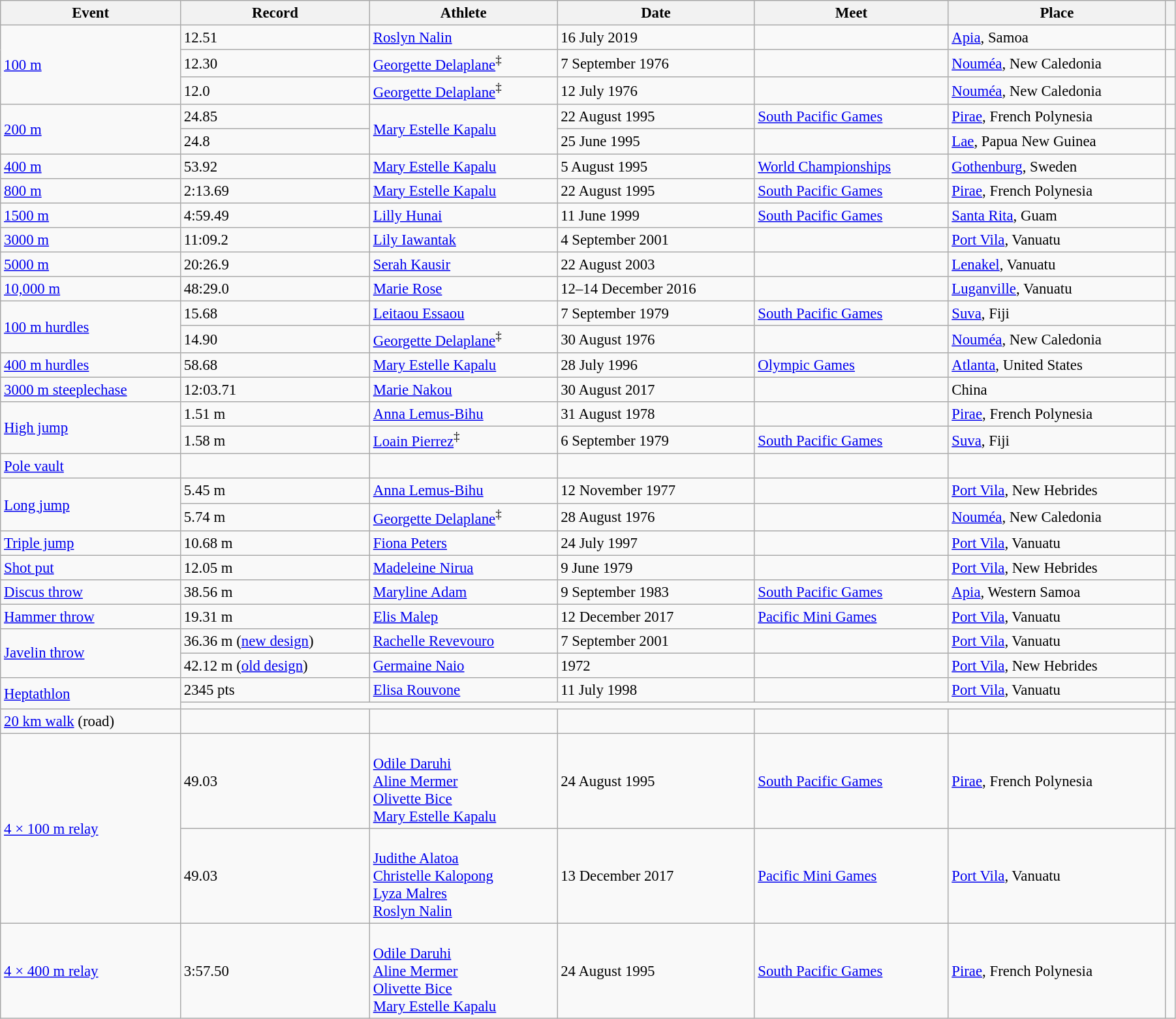<table class="wikitable" style="font-size:95%; width: 95%;">
<tr>
<th>Event</th>
<th>Record</th>
<th>Athlete</th>
<th>Date</th>
<th>Meet</th>
<th>Place</th>
<th></th>
</tr>
<tr>
<td rowspan=3><a href='#'>100 m</a></td>
<td>12.51</td>
<td><a href='#'>Roslyn Nalin</a></td>
<td>16 July 2019</td>
<td></td>
<td><a href='#'>Apia</a>, Samoa</td>
<td></td>
</tr>
<tr>
<td>12.30 </td>
<td><a href='#'>Georgette Delaplane</a><sup>‡</sup></td>
<td>7 September 1976</td>
<td></td>
<td><a href='#'>Nouméa</a>, New Caledonia</td>
<td></td>
</tr>
<tr>
<td>12.0 </td>
<td><a href='#'>Georgette Delaplane</a><sup>‡</sup></td>
<td>12 July 1976</td>
<td></td>
<td><a href='#'>Nouméa</a>, New Caledonia</td>
<td></td>
</tr>
<tr>
<td rowspan=2><a href='#'>200 m</a></td>
<td>24.85 </td>
<td rowspan=2><a href='#'>Mary Estelle Kapalu</a></td>
<td>22 August 1995</td>
<td><a href='#'>South Pacific Games</a></td>
<td><a href='#'>Pirae</a>, French Polynesia</td>
<td></td>
</tr>
<tr>
<td>24.8 </td>
<td>25 June 1995</td>
<td></td>
<td><a href='#'>Lae</a>, Papua New Guinea</td>
<td></td>
</tr>
<tr>
<td><a href='#'>400 m</a></td>
<td>53.92</td>
<td><a href='#'>Mary Estelle Kapalu</a></td>
<td>5 August 1995</td>
<td><a href='#'>World Championships</a></td>
<td><a href='#'>Gothenburg</a>, Sweden</td>
<td></td>
</tr>
<tr>
<td><a href='#'>800 m</a></td>
<td>2:13.69</td>
<td><a href='#'>Mary Estelle Kapalu</a></td>
<td>22 August 1995</td>
<td><a href='#'>South Pacific Games</a></td>
<td><a href='#'>Pirae</a>, French Polynesia</td>
<td></td>
</tr>
<tr>
<td><a href='#'>1500 m</a></td>
<td>4:59.49</td>
<td><a href='#'>Lilly Hunai</a></td>
<td>11 June 1999</td>
<td><a href='#'>South Pacific Games</a></td>
<td><a href='#'>Santa Rita</a>, Guam</td>
<td></td>
</tr>
<tr>
<td><a href='#'>3000 m</a></td>
<td>11:09.2</td>
<td><a href='#'>Lily Iawantak</a></td>
<td>4 September 2001</td>
<td></td>
<td><a href='#'>Port Vila</a>, Vanuatu</td>
<td></td>
</tr>
<tr>
<td><a href='#'>5000 m</a></td>
<td>20:26.9</td>
<td><a href='#'>Serah Kausir</a></td>
<td>22 August 2003</td>
<td></td>
<td><a href='#'>Lenakel</a>, Vanuatu</td>
<td></td>
</tr>
<tr>
<td><a href='#'>10,000 m</a></td>
<td>48:29.0</td>
<td><a href='#'>Marie Rose</a></td>
<td>12–14 December 2016</td>
<td></td>
<td><a href='#'>Luganville</a>, Vanuatu</td>
<td></td>
</tr>
<tr>
<td rowspan=2><a href='#'>100 m hurdles</a></td>
<td>15.68 </td>
<td><a href='#'>Leitaou Essaou</a></td>
<td>7 September 1979</td>
<td><a href='#'>South Pacific Games</a></td>
<td><a href='#'>Suva</a>, Fiji</td>
<td></td>
</tr>
<tr>
<td>14.90 </td>
<td><a href='#'>Georgette Delaplane</a><sup>‡</sup></td>
<td>30 August 1976</td>
<td></td>
<td><a href='#'>Nouméa</a>, New Caledonia</td>
<td></td>
</tr>
<tr>
<td><a href='#'>400 m hurdles</a></td>
<td>58.68</td>
<td><a href='#'>Mary Estelle Kapalu</a></td>
<td>28 July 1996</td>
<td><a href='#'>Olympic Games</a></td>
<td><a href='#'>Atlanta</a>, United States</td>
<td></td>
</tr>
<tr>
<td><a href='#'>3000 m steeplechase</a></td>
<td>12:03.71</td>
<td><a href='#'>Marie Nakou</a></td>
<td>30 August 2017</td>
<td></td>
<td>China</td>
<td></td>
</tr>
<tr>
<td rowspan=2><a href='#'>High jump</a></td>
<td>1.51 m</td>
<td><a href='#'>Anna Lemus-Bihu</a></td>
<td>31 August 1978</td>
<td></td>
<td><a href='#'>Pirae</a>, French Polynesia</td>
<td></td>
</tr>
<tr>
<td>1.58 m</td>
<td><a href='#'>Loain Pierrez</a><sup>‡</sup></td>
<td>6 September 1979</td>
<td><a href='#'>South Pacific Games</a></td>
<td><a href='#'>Suva</a>, Fiji</td>
<td></td>
</tr>
<tr>
<td><a href='#'>Pole vault</a></td>
<td></td>
<td></td>
<td></td>
<td></td>
<td></td>
<td></td>
</tr>
<tr>
<td rowspan=2><a href='#'>Long jump</a></td>
<td>5.45 m</td>
<td><a href='#'>Anna Lemus-Bihu</a></td>
<td>12 November 1977</td>
<td></td>
<td><a href='#'>Port Vila</a>, New Hebrides</td>
<td></td>
</tr>
<tr>
<td>5.74 m</td>
<td><a href='#'>Georgette Delaplane</a><sup>‡</sup></td>
<td>28 August 1976</td>
<td></td>
<td><a href='#'>Nouméa</a>, New Caledonia</td>
<td></td>
</tr>
<tr>
<td><a href='#'>Triple jump</a></td>
<td>10.68 m</td>
<td><a href='#'>Fiona Peters</a></td>
<td>24 July 1997</td>
<td></td>
<td><a href='#'>Port Vila</a>, Vanuatu</td>
<td></td>
</tr>
<tr>
<td><a href='#'>Shot put</a></td>
<td>12.05 m</td>
<td><a href='#'>Madeleine Nirua</a></td>
<td>9 June 1979</td>
<td></td>
<td><a href='#'>Port Vila</a>, New Hebrides</td>
<td></td>
</tr>
<tr>
<td><a href='#'>Discus throw</a></td>
<td>38.56 m</td>
<td><a href='#'>Maryline Adam</a></td>
<td>9 September 1983</td>
<td><a href='#'>South Pacific Games</a></td>
<td><a href='#'>Apia</a>, Western Samoa</td>
<td></td>
</tr>
<tr>
<td><a href='#'>Hammer throw</a></td>
<td>19.31 m</td>
<td><a href='#'>Elis Malep</a></td>
<td>12 December 2017</td>
<td><a href='#'>Pacific Mini Games</a></td>
<td><a href='#'>Port Vila</a>, Vanuatu</td>
<td></td>
</tr>
<tr>
<td rowspan=2><a href='#'>Javelin throw</a></td>
<td>36.36 m (<a href='#'>new design</a>)</td>
<td><a href='#'>Rachelle Revevouro</a></td>
<td>7 September 2001</td>
<td></td>
<td><a href='#'>Port Vila</a>, Vanuatu</td>
<td></td>
</tr>
<tr>
<td>42.12 m (<a href='#'>old design</a>)</td>
<td><a href='#'>Germaine Naio</a></td>
<td>1972</td>
<td></td>
<td><a href='#'>Port Vila</a>, New Hebrides</td>
<td></td>
</tr>
<tr>
<td rowspan=2><a href='#'>Heptathlon</a></td>
<td>2345 pts </td>
<td><a href='#'>Elisa Rouvone</a></td>
<td>11 July 1998</td>
<td></td>
<td><a href='#'>Port Vila</a>, Vanuatu</td>
<td></td>
</tr>
<tr>
<td colspan=5></td>
<td></td>
</tr>
<tr>
<td><a href='#'>20 km walk</a> (road)</td>
<td></td>
<td></td>
<td></td>
<td></td>
<td></td>
<td></td>
</tr>
<tr>
<td rowspan=2><a href='#'>4 × 100 m relay</a></td>
<td>49.03</td>
<td><br><a href='#'>Odile Daruhi</a><br><a href='#'>Aline Mermer</a><br><a href='#'>Olivette Bice</a><br><a href='#'>Mary Estelle Kapalu</a></td>
<td>24 August 1995</td>
<td><a href='#'>South Pacific Games</a></td>
<td><a href='#'>Pirae</a>, French Polynesia</td>
<td></td>
</tr>
<tr>
<td>49.03</td>
<td><br><a href='#'>Judithe Alatoa</a><br><a href='#'>Christelle Kalopong</a><br><a href='#'>Lyza Malres</a><br><a href='#'>Roslyn Nalin</a></td>
<td>13 December 2017</td>
<td><a href='#'>Pacific Mini Games</a></td>
<td><a href='#'>Port Vila</a>, Vanuatu</td>
<td></td>
</tr>
<tr>
<td><a href='#'>4 × 400 m relay</a></td>
<td>3:57.50</td>
<td><br><a href='#'>Odile Daruhi</a><br><a href='#'>Aline Mermer</a><br><a href='#'>Olivette Bice</a><br><a href='#'>Mary Estelle Kapalu</a></td>
<td>24 August 1995</td>
<td><a href='#'>South Pacific Games</a></td>
<td><a href='#'>Pirae</a>, French Polynesia</td>
<td></td>
</tr>
</table>
